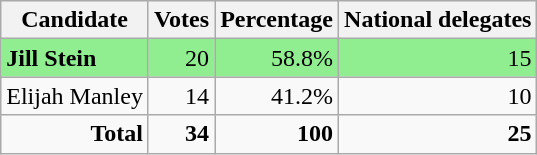<table class="wikitable" style="text-align:right;">
<tr>
<th>Candidate</th>
<th>Votes</th>
<th>Percentage</th>
<th>National delegates</th>
</tr>
<tr style="background:lightgreen;">
<td style="text-align:left;"><strong>Jill Stein</strong></td>
<td>20</td>
<td>58.8%</td>
<td>15</td>
</tr>
<tr>
<td>Elijah Manley</td>
<td>14</td>
<td>41.2%</td>
<td>10</td>
</tr>
<tr>
<td><strong>Total</strong></td>
<td><strong>34</strong></td>
<td><strong>100</strong></td>
<td><strong>25</strong></td>
</tr>
</table>
